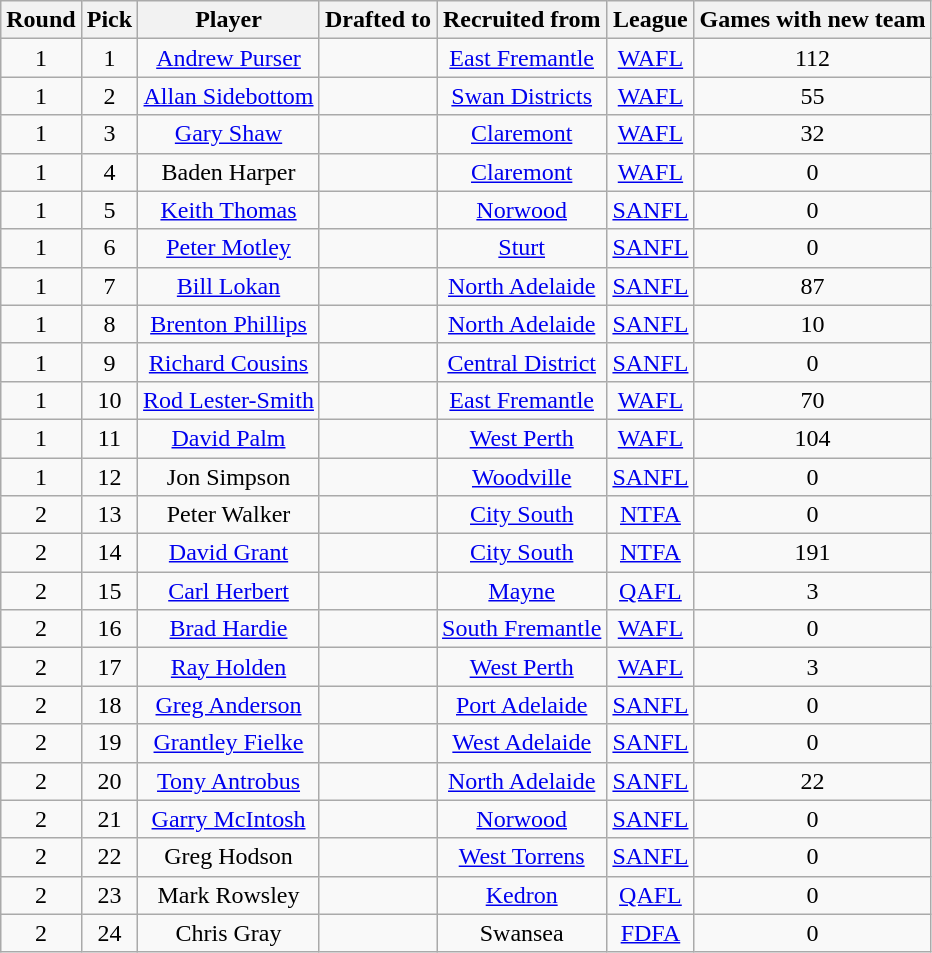<table class="wikitable sortable" style="text-align:center">
<tr>
<th>Round</th>
<th>Pick</th>
<th>Player</th>
<th>Drafted to</th>
<th>Recruited from</th>
<th>League</th>
<th>Games with new team</th>
</tr>
<tr>
<td>1</td>
<td>1</td>
<td><a href='#'>Andrew Purser</a></td>
<td></td>
<td><a href='#'>East Fremantle</a></td>
<td><a href='#'>WAFL</a></td>
<td>112</td>
</tr>
<tr>
<td>1</td>
<td>2</td>
<td><a href='#'>Allan Sidebottom</a></td>
<td></td>
<td><a href='#'>Swan Districts</a></td>
<td><a href='#'>WAFL</a></td>
<td>55</td>
</tr>
<tr>
<td>1</td>
<td>3</td>
<td><a href='#'>Gary Shaw</a></td>
<td></td>
<td><a href='#'>Claremont</a></td>
<td><a href='#'>WAFL</a></td>
<td>32</td>
</tr>
<tr>
<td>1</td>
<td>4</td>
<td>Baden Harper</td>
<td></td>
<td><a href='#'>Claremont</a></td>
<td><a href='#'>WAFL</a></td>
<td>0</td>
</tr>
<tr>
<td>1</td>
<td>5</td>
<td><a href='#'>Keith Thomas</a></td>
<td></td>
<td><a href='#'>Norwood</a></td>
<td><a href='#'>SANFL</a></td>
<td>0</td>
</tr>
<tr>
<td>1</td>
<td>6</td>
<td><a href='#'>Peter Motley</a></td>
<td></td>
<td><a href='#'>Sturt</a></td>
<td><a href='#'>SANFL</a></td>
<td>0</td>
</tr>
<tr>
<td>1</td>
<td>7</td>
<td><a href='#'>Bill Lokan</a></td>
<td></td>
<td><a href='#'>North Adelaide</a></td>
<td><a href='#'>SANFL</a></td>
<td>87</td>
</tr>
<tr>
<td>1</td>
<td>8</td>
<td><a href='#'>Brenton Phillips</a></td>
<td></td>
<td><a href='#'>North Adelaide</a></td>
<td><a href='#'>SANFL</a></td>
<td>10</td>
</tr>
<tr>
<td>1</td>
<td>9</td>
<td><a href='#'>Richard Cousins</a></td>
<td></td>
<td><a href='#'>Central District</a></td>
<td><a href='#'>SANFL</a></td>
<td>0</td>
</tr>
<tr>
<td>1</td>
<td>10</td>
<td><a href='#'>Rod Lester-Smith</a></td>
<td></td>
<td><a href='#'>East Fremantle</a></td>
<td><a href='#'>WAFL</a></td>
<td>70</td>
</tr>
<tr>
<td>1</td>
<td>11</td>
<td><a href='#'>David Palm</a></td>
<td></td>
<td><a href='#'>West Perth</a></td>
<td><a href='#'>WAFL</a></td>
<td>104</td>
</tr>
<tr>
<td>1</td>
<td>12</td>
<td>Jon Simpson</td>
<td></td>
<td><a href='#'>Woodville</a></td>
<td><a href='#'>SANFL</a></td>
<td>0</td>
</tr>
<tr>
<td>2</td>
<td>13</td>
<td>Peter Walker</td>
<td></td>
<td><a href='#'>City South</a></td>
<td><a href='#'>NTFA</a></td>
<td>0</td>
</tr>
<tr>
<td>2</td>
<td>14</td>
<td><a href='#'>David Grant</a></td>
<td></td>
<td><a href='#'>City South</a></td>
<td><a href='#'>NTFA</a></td>
<td>191</td>
</tr>
<tr>
<td>2</td>
<td>15</td>
<td><a href='#'>Carl Herbert</a></td>
<td></td>
<td><a href='#'>Mayne</a></td>
<td><a href='#'>QAFL</a></td>
<td>3</td>
</tr>
<tr>
<td>2</td>
<td>16</td>
<td><a href='#'>Brad Hardie</a></td>
<td></td>
<td><a href='#'>South Fremantle</a></td>
<td><a href='#'>WAFL</a></td>
<td>0</td>
</tr>
<tr>
<td>2</td>
<td>17</td>
<td><a href='#'>Ray Holden</a></td>
<td></td>
<td><a href='#'>West Perth</a></td>
<td><a href='#'>WAFL</a></td>
<td>3</td>
</tr>
<tr>
<td>2</td>
<td>18</td>
<td><a href='#'>Greg Anderson</a></td>
<td></td>
<td><a href='#'>Port Adelaide</a></td>
<td><a href='#'>SANFL</a></td>
<td>0</td>
</tr>
<tr>
<td>2</td>
<td>19</td>
<td><a href='#'>Grantley Fielke</a></td>
<td></td>
<td><a href='#'>West Adelaide</a></td>
<td><a href='#'>SANFL</a></td>
<td>0</td>
</tr>
<tr>
<td>2</td>
<td>20</td>
<td><a href='#'>Tony Antrobus</a></td>
<td></td>
<td><a href='#'>North Adelaide</a></td>
<td><a href='#'>SANFL</a></td>
<td>22</td>
</tr>
<tr>
<td>2</td>
<td>21</td>
<td><a href='#'>Garry McIntosh</a></td>
<td></td>
<td><a href='#'>Norwood</a></td>
<td><a href='#'>SANFL</a></td>
<td>0</td>
</tr>
<tr>
<td>2</td>
<td>22</td>
<td>Greg Hodson</td>
<td></td>
<td><a href='#'>West Torrens</a></td>
<td><a href='#'>SANFL</a></td>
<td>0</td>
</tr>
<tr>
<td>2</td>
<td>23</td>
<td>Mark Rowsley</td>
<td></td>
<td><a href='#'>Kedron</a></td>
<td><a href='#'>QAFL</a></td>
<td>0</td>
</tr>
<tr>
<td>2</td>
<td>24</td>
<td>Chris Gray</td>
<td></td>
<td>Swansea</td>
<td><a href='#'>FDFA</a></td>
<td>0</td>
</tr>
</table>
